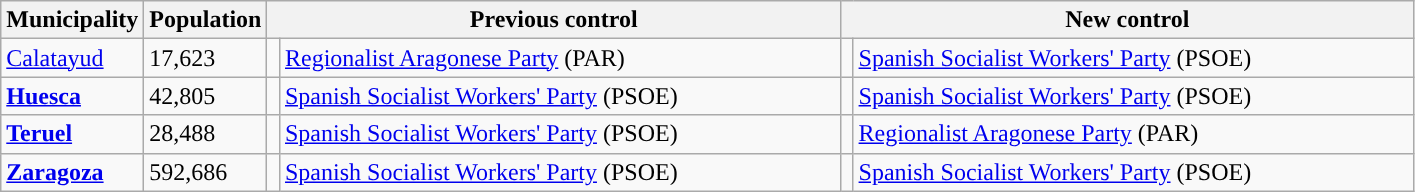<table class="wikitable sortable">
<tr>
<th>Municipality</th>
<th>Population</th>
<th colspan="2" style="width:375px;">Previous control</th>
<th colspan="2" style="width:375px;">New control</th>
</tr>
<tr>
<td><a href='#'>Calatayud</a></td>
<td>17,623</td>
<td width="1" style="color:inherit;background:"></td>
<td><a href='#'>Regionalist Aragonese Party</a> (PAR)</td>
<td width="1" style="color:inherit;background:"></td>
<td><a href='#'>Spanish Socialist Workers' Party</a> (PSOE)</td>
</tr>
<tr>
<td><strong><a href='#'>Huesca</a></strong></td>
<td>42,805</td>
<td style="color:inherit;background:"></td>
<td><a href='#'>Spanish Socialist Workers' Party</a> (PSOE)</td>
<td style="color:inherit;background:"></td>
<td><a href='#'>Spanish Socialist Workers' Party</a> (PSOE)</td>
</tr>
<tr>
<td><strong><a href='#'>Teruel</a></strong></td>
<td>28,488</td>
<td style="color:inherit;background:"></td>
<td><a href='#'>Spanish Socialist Workers' Party</a> (PSOE)</td>
<td style="color:inherit;background:"></td>
<td><a href='#'>Regionalist Aragonese Party</a> (PAR)</td>
</tr>
<tr>
<td><strong><a href='#'>Zaragoza</a></strong></td>
<td>592,686</td>
<td style="color:inherit;background:"></td>
<td><a href='#'>Spanish Socialist Workers' Party</a> (PSOE)</td>
<td style="color:inherit;background:"></td>
<td><a href='#'>Spanish Socialist Workers' Party</a> (PSOE)</td>
</tr>
</table>
